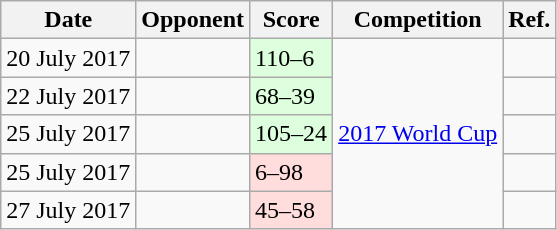<table class="wikitable defaultcenter col2left">
<tr>
<th>Date</th>
<th>Opponent</th>
<th class=unsortable>Score</th>
<th class=unsortable>Competition</th>
<th class=unsortable>Ref.</th>
</tr>
<tr>
<td>20 July 2017</td>
<td></td>
<td style="background:#ddffdd;">110–6</td>
<td rowspan="5"><a href='#'>2017 World Cup</a></td>
<td></td>
</tr>
<tr>
<td>22 July 2017</td>
<td></td>
<td style="background:#ddffdd;">68–39</td>
<td></td>
</tr>
<tr>
<td>25 July 2017</td>
<td></td>
<td style="background:#ddffdd;">105–24</td>
<td></td>
</tr>
<tr>
<td>25 July 2017</td>
<td></td>
<td style="background:#ffdddd;">6–98</td>
<td></td>
</tr>
<tr>
<td>27 July 2017</td>
<td></td>
<td style="background:#ffdddd;">45–58</td>
<td></td>
</tr>
</table>
